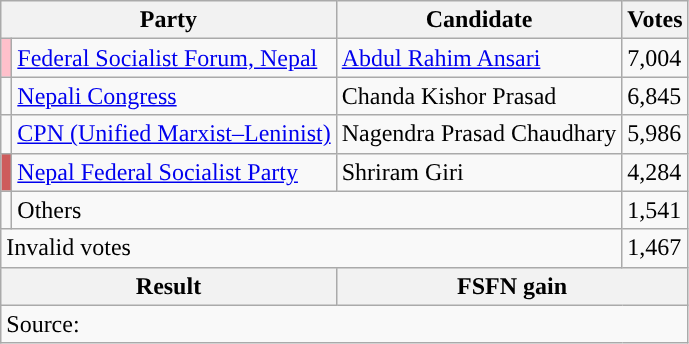<table class="wikitable">
<tr>
<th colspan="2">Party</th>
<th>Candidate</th>
<th>Votes</th>
</tr>
<tr>
<td style="background-color:#ffc0cb"></td>
<td><a href='#'>Federal Socialist Forum, Nepal</a></td>
<td><a href='#'>Abdul Rahim Ansari</a></td>
<td>7,004</td>
</tr>
<tr>
<td style="background-color:"></td>
<td><a href='#'>Nepali Congress</a></td>
<td>Chanda Kishor Prasad</td>
<td>6,845</td>
</tr>
<tr>
<td style="background-color:"></td>
<td><a href='#'>CPN (Unified Marxist–Leninist)</a></td>
<td>Nagendra Prasad Chaudhary</td>
<td>5,986</td>
</tr>
<tr>
<td style="background-color:#CD5C5C"></td>
<td><a href='#'>Nepal Federal Socialist Party</a></td>
<td>Shriram Giri</td>
<td>4,284</td>
</tr>
<tr>
<td></td>
<td colspan="2">Others</td>
<td>1,541</td>
</tr>
<tr>
<td colspan="3">Invalid votes</td>
<td>1,467</td>
</tr>
<tr>
<th colspan="2">Result</th>
<th colspan="2">FSFN gain</th>
</tr>
<tr>
<td colspan="4">Source: </td>
</tr>
</table>
